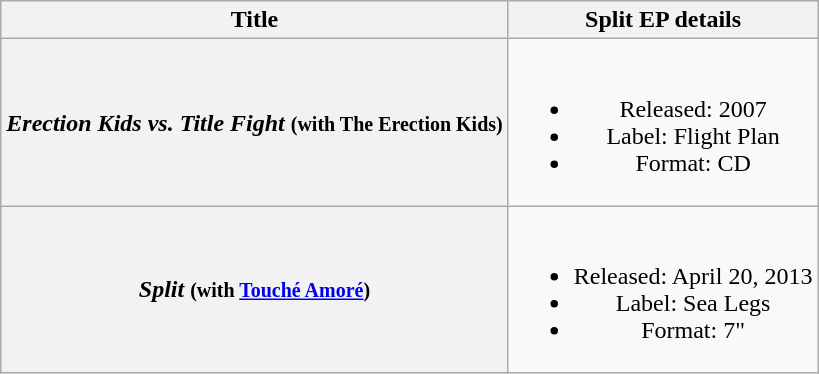<table class="wikitable plainrowheaders" style="text-align:center;">
<tr>
<th scope="col">Title</th>
<th scope="col">Split EP details</th>
</tr>
<tr>
<th scope="row"><em>Erection Kids vs. Title Fight</em> <small>(with The Erection Kids)</small></th>
<td><br><ul><li>Released: 2007</li><li>Label: Flight Plan</li><li>Format: CD</li></ul></td>
</tr>
<tr>
<th scope="row"><em>Split</em> <small>(with <a href='#'>Touché Amoré</a>)</small></th>
<td><br><ul><li>Released: April 20, 2013</li><li>Label: Sea Legs</li><li>Format: 7"</li></ul></td>
</tr>
</table>
